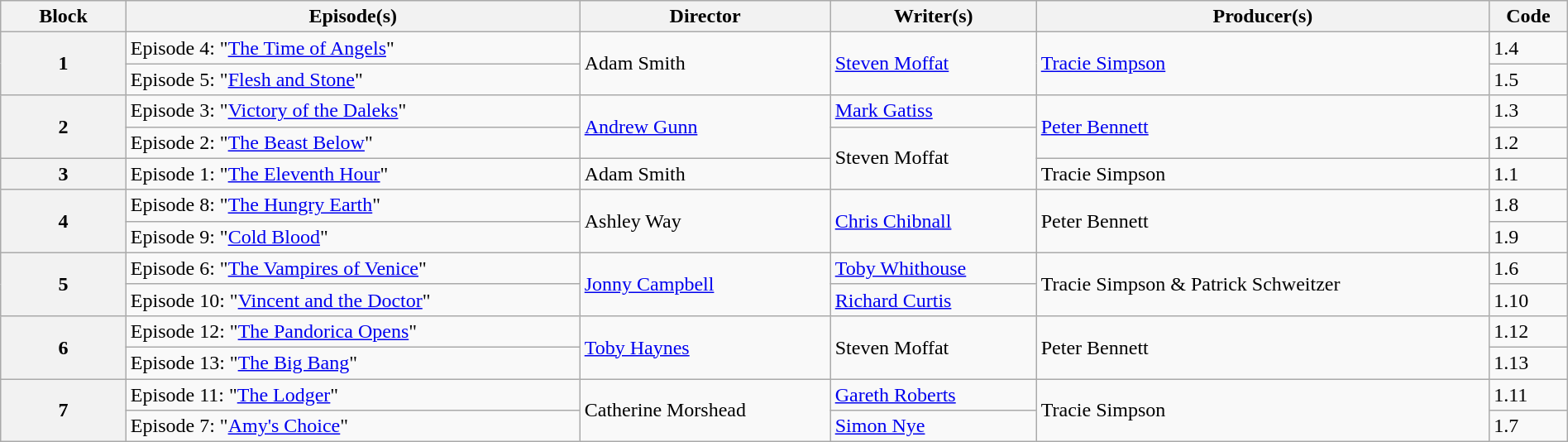<table class="wikitable" style="width:100%; margin-right:0;">
<tr>
<th style="width:8%">Block</th>
<th>Episode(s)</th>
<th>Director</th>
<th>Writer(s)</th>
<th>Producer(s)</th>
<th>Code</th>
</tr>
<tr>
<th rowspan="2">1</th>
<td>Episode 4: "<a href='#'>The Time of Angels</a>"</td>
<td rowspan="2">Adam Smith</td>
<td rowspan="2"><a href='#'>Steven Moffat</a></td>
<td rowspan="2"><a href='#'>Tracie Simpson</a></td>
<td>1.4</td>
</tr>
<tr>
<td>Episode 5: "<a href='#'>Flesh and Stone</a>"</td>
<td>1.5</td>
</tr>
<tr>
<th rowspan="2">2</th>
<td>Episode 3: "<a href='#'>Victory of the Daleks</a>"</td>
<td rowspan="2"><a href='#'>Andrew Gunn</a></td>
<td><a href='#'>Mark Gatiss</a></td>
<td rowspan="2"><a href='#'>Peter Bennett</a></td>
<td>1.3</td>
</tr>
<tr>
<td>Episode 2: "<a href='#'>The Beast Below</a>"</td>
<td rowspan="2">Steven Moffat</td>
<td>1.2</td>
</tr>
<tr>
<th>3</th>
<td>Episode 1: "<a href='#'>The Eleventh Hour</a>"</td>
<td>Adam Smith</td>
<td>Tracie Simpson</td>
<td>1.1</td>
</tr>
<tr>
<th rowspan="2">4</th>
<td>Episode 8: "<a href='#'>The Hungry Earth</a>"</td>
<td rowspan="2">Ashley Way</td>
<td rowspan="2"><a href='#'>Chris Chibnall</a></td>
<td rowspan="2">Peter Bennett</td>
<td>1.8</td>
</tr>
<tr>
<td>Episode 9: "<a href='#'>Cold Blood</a>"</td>
<td>1.9</td>
</tr>
<tr>
<th rowspan="2">5</th>
<td>Episode 6: "<a href='#'>The Vampires of Venice</a>"</td>
<td rowspan="2"><a href='#'>Jonny Campbell</a></td>
<td><a href='#'>Toby Whithouse</a></td>
<td rowspan="2">Tracie Simpson & Patrick Schweitzer</td>
<td>1.6</td>
</tr>
<tr>
<td>Episode 10: "<a href='#'>Vincent and the Doctor</a>"</td>
<td><a href='#'>Richard Curtis</a></td>
<td>1.10</td>
</tr>
<tr>
<th rowspan="2">6</th>
<td>Episode 12: "<a href='#'>The Pandorica Opens</a>"</td>
<td rowspan="2"><a href='#'>Toby Haynes</a></td>
<td rowspan="2">Steven Moffat</td>
<td rowspan="2">Peter Bennett</td>
<td>1.12</td>
</tr>
<tr>
<td>Episode 13: "<a href='#'>The Big Bang</a>"</td>
<td>1.13</td>
</tr>
<tr>
<th rowspan="2">7</th>
<td>Episode 11: "<a href='#'>The Lodger</a>"</td>
<td rowspan="2">Catherine Morshead</td>
<td><a href='#'>Gareth Roberts</a></td>
<td rowspan="2">Tracie Simpson</td>
<td>1.11</td>
</tr>
<tr>
<td>Episode 7: "<a href='#'>Amy's Choice</a>"</td>
<td><a href='#'>Simon Nye</a></td>
<td>1.7</td>
</tr>
</table>
